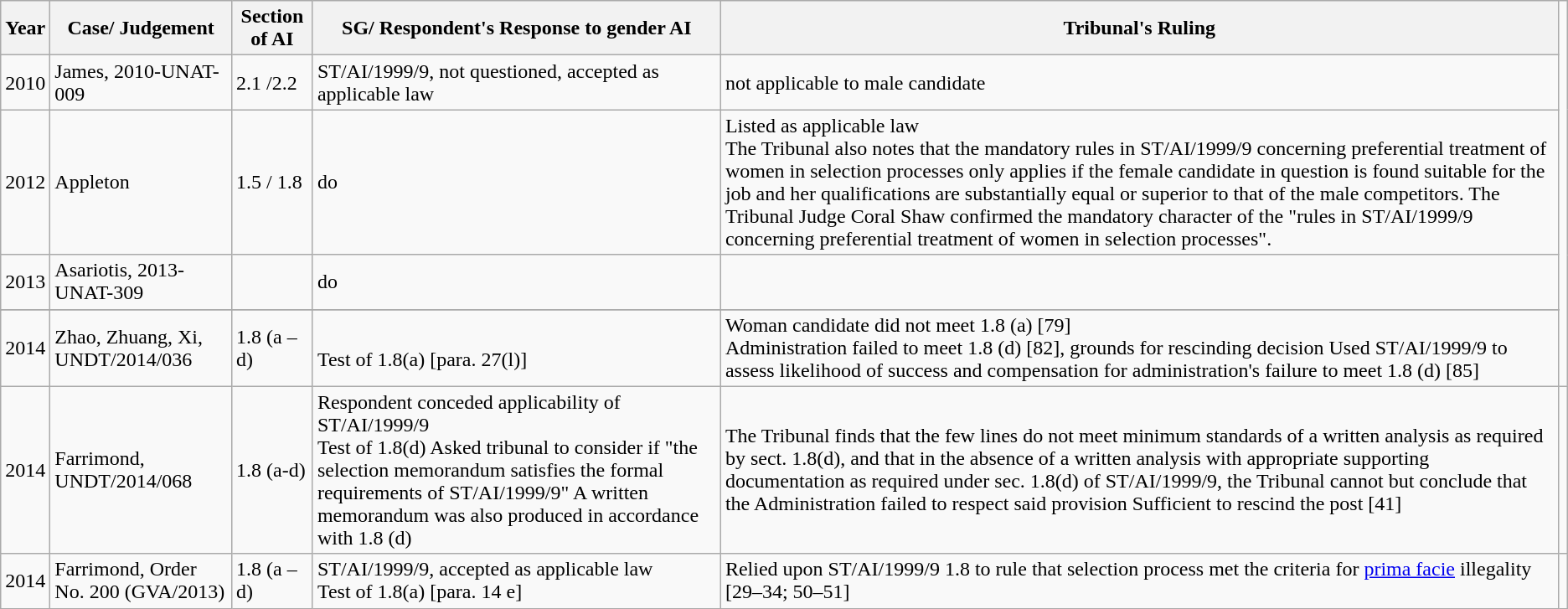<table class="wikitable">
<tr>
<th>Year</th>
<th>Case/ Judgement</th>
<th>Section of AI</th>
<th>SG/ Respondent's Response  to gender AI</th>
<th>Tribunal's Ruling</th>
</tr>
<tr>
<td>2010</td>
<td>James, 2010-UNAT-009</td>
<td>2.1 /2.2</td>
<td>ST/AI/1999/9, not questioned,   accepted as applicable law</td>
<td>not applicable to male candidate</td>
</tr>
<tr>
<td>2012</td>
<td>Appleton</td>
<td>1.5 / 1.8</td>
<td>do</td>
<td>Listed as applicable law<br>The Tribunal also notes that the mandatory rules in ST/AI/1999/9 concerning preferential treatment of women in selection processes only applies if the female candidate in question is found suitable for the job and her qualifications are substantially equal or superior to that of the male competitors. The Tribunal Judge Coral Shaw confirmed  the mandatory character of the "rules in ST/AI/1999/9 concerning preferential treatment of women in selection processes".</td>
</tr>
<tr>
<td>2013</td>
<td>Asariotis, 2013-UNAT-309</td>
<td></td>
<td>do</td>
<td></td>
</tr>
<tr>
</tr>
<tr>
<td>2014</td>
<td>Zhao, Zhuang, Xi, UNDT/2014/036</td>
<td>1.8 (a – d)</td>
<td><br>Test of 1.8(a)  [para. 27(l)]</td>
<td>Woman candidate did not meet 1.8 (a) [79]<br>Administration failed to meet 1.8 (d) [82], grounds for rescinding decision 
Used ST/AI/1999/9 to assess likelihood of success and compensation for administration's failure to meet 1.8 (d) [85]</td>
</tr>
<tr>
<td>2014</td>
<td>Farrimond, UNDT/2014/068</td>
<td>1.8 (a-d)</td>
<td>Respondent conceded applicability of ST/AI/1999/9<br>Test of 1.8(d)   
Asked tribunal to consider if "the selection memorandum satisfies the formal requirements of ST/AI/1999/9" 
A written memorandum was also produced in accordance with 1.8 (d)</td>
<td>The Tribunal finds that the few lines do not meet minimum standards of a written analysis as required by sect. 1.8(d), and that in the absence of a written analysis with appropriate supporting documentation as required under sec. 1.8(d) of ST/AI/1999/9, the Tribunal cannot but conclude that the Administration failed to respect said provision Sufficient to rescind the post [41]</td>
<td></td>
</tr>
<tr>
<td>2014</td>
<td>Farrimond, Order No. 200 (GVA/2013)</td>
<td>1.8 (a – d)</td>
<td>ST/AI/1999/9, accepted as applicable law<br>Test of 1.8(a)  [para. 14 e]</td>
<td>Relied upon ST/AI/1999/9 1.8 to rule that selection process met the criteria for <a href='#'>prima facie</a> illegality [29–34; 50–51]</td>
</tr>
</table>
